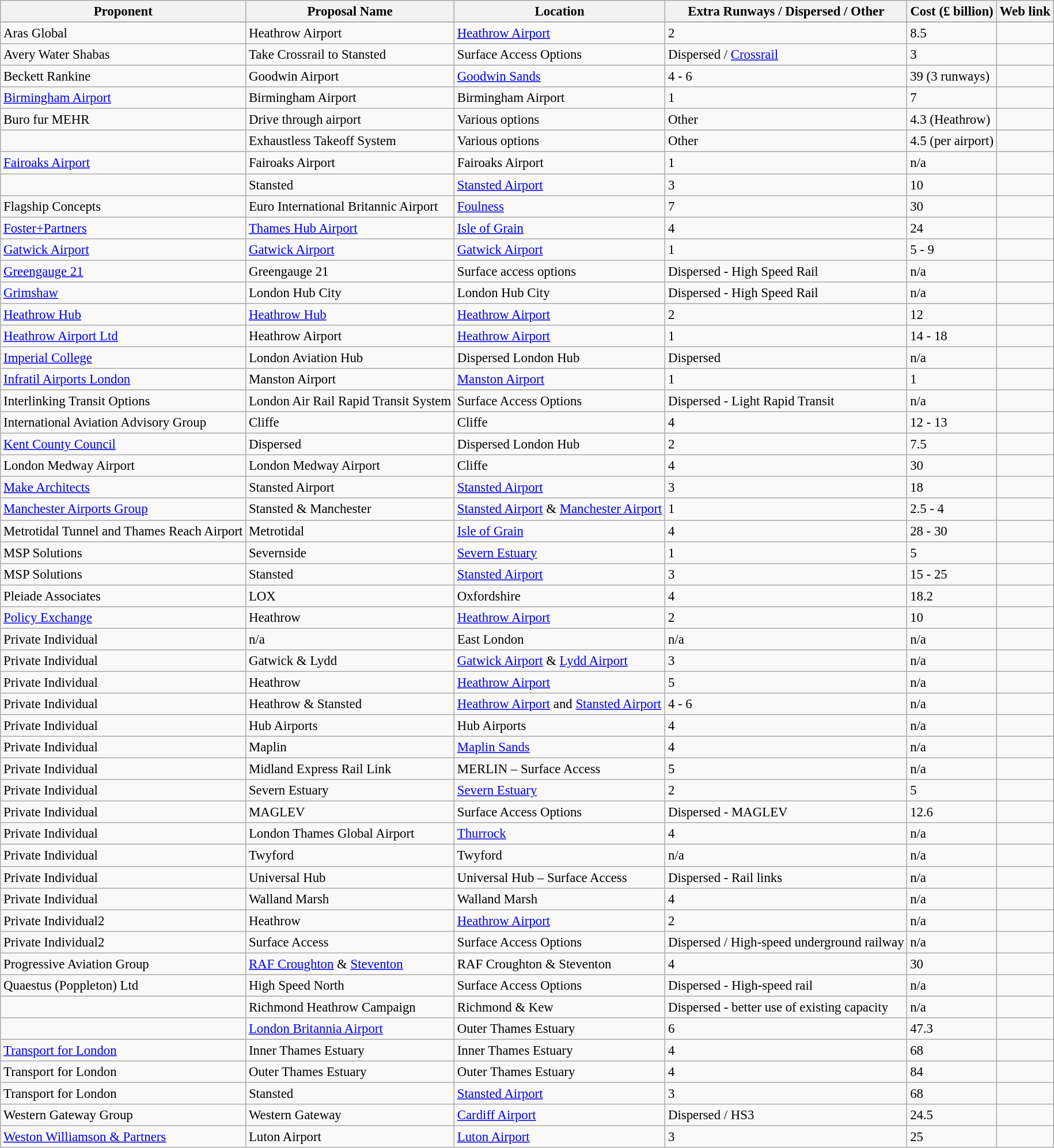<table class="wikitable sortable" style="font-size:95%">
<tr>
<th>Proponent</th>
<th>Proposal Name</th>
<th>Location</th>
<th>Extra Runways / Dispersed / Other</th>
<th>Cost (£ billion)</th>
<th>Web link</th>
</tr>
<tr class="sortbottom">
</tr>
<tr>
<td>Aras Global</td>
<td>Heathrow Airport</td>
<td><a href='#'>Heathrow Airport</a></td>
<td>2</td>
<td>8.5</td>
<td></td>
</tr>
<tr>
<td>Avery  Water Shabas</td>
<td>Take Crossrail to Stansted</td>
<td>Surface Access Options</td>
<td>Dispersed / <a href='#'>Crossrail</a></td>
<td>3</td>
<td></td>
</tr>
<tr>
<td>Beckett Rankine</td>
<td>Goodwin Airport</td>
<td><a href='#'>Goodwin Sands</a></td>
<td>4 - 6</td>
<td>39 (3 runways)</td>
<td></td>
</tr>
<tr>
<td><a href='#'>Birmingham Airport</a></td>
<td>Birmingham Airport</td>
<td>Birmingham Airport</td>
<td>1</td>
<td>7</td>
<td></td>
</tr>
<tr>
<td>Buro fur MEHR</td>
<td>Drive through airport</td>
<td>Various options</td>
<td>Other</td>
<td>4.3 (Heathrow)</td>
<td></td>
</tr>
<tr>
<td></td>
<td>Exhaustless Takeoff System</td>
<td>Various options</td>
<td>Other</td>
<td>4.5 (per airport)</td>
<td></td>
</tr>
<tr>
<td><a href='#'>Fairoaks Airport</a></td>
<td>Fairoaks Airport</td>
<td>Fairoaks Airport</td>
<td>1</td>
<td>n/a</td>
<td></td>
</tr>
<tr>
<td></td>
<td>Stansted</td>
<td><a href='#'>Stansted Airport</a></td>
<td>3</td>
<td>10</td>
<td></td>
</tr>
<tr>
<td>Flagship Concepts</td>
<td>Euro International Britannic Airport</td>
<td><a href='#'>Foulness</a></td>
<td>7</td>
<td>30</td>
<td></td>
</tr>
<tr>
<td><a href='#'>Foster+Partners</a></td>
<td><a href='#'>Thames Hub Airport</a></td>
<td><a href='#'>Isle of Grain</a></td>
<td>4</td>
<td>24</td>
<td></td>
</tr>
<tr>
<td><a href='#'>Gatwick Airport</a></td>
<td><a href='#'>Gatwick Airport</a></td>
<td><a href='#'>Gatwick Airport</a></td>
<td>1</td>
<td>5 - 9</td>
<td></td>
</tr>
<tr>
<td><a href='#'>Greengauge 21</a></td>
<td>Greengauge 21</td>
<td>Surface access options</td>
<td>Dispersed - High Speed Rail</td>
<td>n/a</td>
<td></td>
</tr>
<tr>
<td><a href='#'>Grimshaw</a></td>
<td>London Hub City</td>
<td>London Hub City</td>
<td>Dispersed - High Speed Rail</td>
<td>n/a</td>
<td></td>
</tr>
<tr>
<td><a href='#'>Heathrow Hub</a></td>
<td><a href='#'>Heathrow Hub</a></td>
<td><a href='#'>Heathrow Airport</a></td>
<td>2</td>
<td>12</td>
<td></td>
</tr>
<tr>
<td><a href='#'>Heathrow Airport Ltd</a></td>
<td>Heathrow Airport</td>
<td><a href='#'>Heathrow Airport</a></td>
<td>1</td>
<td>14 - 18</td>
<td></td>
</tr>
<tr>
<td><a href='#'>Imperial College</a></td>
<td>London Aviation Hub</td>
<td>Dispersed London Hub</td>
<td>Dispersed</td>
<td>n/a</td>
<td></td>
</tr>
<tr>
<td><a href='#'>Infratil Airports London</a></td>
<td>Manston Airport</td>
<td><a href='#'>Manston Airport</a></td>
<td>1</td>
<td>1</td>
<td></td>
</tr>
<tr>
<td>Interlinking Transit Options</td>
<td>London Air Rail Rapid Transit System</td>
<td>Surface Access Options</td>
<td>Dispersed - Light Rapid Transit</td>
<td>n/a</td>
<td></td>
</tr>
<tr>
<td>International Aviation Advisory Group</td>
<td>Cliffe</td>
<td>Cliffe</td>
<td>4</td>
<td>12 - 13</td>
<td></td>
</tr>
<tr>
<td><a href='#'>Kent County Council</a></td>
<td>Dispersed</td>
<td>Dispersed London Hub</td>
<td>2</td>
<td>7.5</td>
<td></td>
</tr>
<tr>
<td>London Medway Airport</td>
<td>London Medway Airport</td>
<td>Cliffe</td>
<td>4</td>
<td>30</td>
<td></td>
</tr>
<tr>
<td><a href='#'>Make Architects</a></td>
<td>Stansted Airport</td>
<td><a href='#'>Stansted Airport</a></td>
<td>3</td>
<td>18</td>
<td></td>
</tr>
<tr>
<td><a href='#'>Manchester Airports Group</a></td>
<td>Stansted & Manchester</td>
<td><a href='#'>Stansted Airport</a> & <a href='#'>Manchester Airport</a></td>
<td>1</td>
<td>2.5 - 4</td>
<td></td>
</tr>
<tr>
<td>Metrotidal Tunnel and Thames Reach Airport</td>
<td>Metrotidal</td>
<td><a href='#'>Isle of Grain</a></td>
<td>4</td>
<td>28 - 30</td>
<td></td>
</tr>
<tr>
<td>MSP Solutions</td>
<td>Severnside</td>
<td><a href='#'>Severn Estuary</a></td>
<td>1</td>
<td>5</td>
<td></td>
</tr>
<tr>
<td>MSP Solutions</td>
<td>Stansted</td>
<td><a href='#'>Stansted Airport</a></td>
<td>3</td>
<td>15 - 25</td>
<td></td>
</tr>
<tr>
<td>Pleiade Associates</td>
<td>LOX</td>
<td>Oxfordshire</td>
<td>4</td>
<td>18.2</td>
<td></td>
</tr>
<tr>
<td><a href='#'>Policy Exchange</a></td>
<td>Heathrow</td>
<td><a href='#'>Heathrow Airport</a></td>
<td>2</td>
<td>10</td>
<td></td>
</tr>
<tr>
<td>Private Individual</td>
<td>n/a</td>
<td>East London</td>
<td>n/a</td>
<td>n/a</td>
<td></td>
</tr>
<tr>
<td>Private Individual</td>
<td>Gatwick & Lydd</td>
<td><a href='#'>Gatwick Airport</a> & <a href='#'>Lydd Airport</a></td>
<td>3</td>
<td>n/a</td>
<td></td>
</tr>
<tr>
<td>Private Individual</td>
<td>Heathrow</td>
<td><a href='#'>Heathrow Airport</a></td>
<td>5</td>
<td>n/a</td>
<td></td>
</tr>
<tr>
<td>Private Individual</td>
<td>Heathrow & Stansted</td>
<td><a href='#'>Heathrow Airport</a> and <a href='#'>Stansted Airport</a></td>
<td>4 - 6</td>
<td>n/a</td>
<td></td>
</tr>
<tr>
<td>Private Individual</td>
<td>Hub Airports</td>
<td>Hub Airports</td>
<td>4</td>
<td>n/a</td>
<td></td>
</tr>
<tr>
<td>Private Individual</td>
<td>Maplin</td>
<td><a href='#'>Maplin Sands</a></td>
<td>4</td>
<td>n/a</td>
<td></td>
</tr>
<tr>
<td>Private Individual</td>
<td>Midland Express Rail Link</td>
<td>MERLIN – Surface Access</td>
<td>5</td>
<td>n/a</td>
<td></td>
</tr>
<tr>
<td>Private Individual</td>
<td>Severn Estuary</td>
<td><a href='#'>Severn Estuary</a></td>
<td>2</td>
<td>5</td>
<td></td>
</tr>
<tr>
<td>Private Individual</td>
<td>MAGLEV</td>
<td>Surface Access Options</td>
<td>Dispersed - MAGLEV</td>
<td>12.6</td>
<td></td>
</tr>
<tr>
<td>Private Individual</td>
<td>London Thames Global Airport</td>
<td><a href='#'>Thurrock</a></td>
<td>4</td>
<td>n/a</td>
<td></td>
</tr>
<tr>
<td>Private Individual</td>
<td>Twyford</td>
<td>Twyford</td>
<td>n/a</td>
<td>n/a</td>
<td></td>
</tr>
<tr>
<td>Private Individual</td>
<td>Universal Hub</td>
<td>Universal Hub – Surface Access</td>
<td>Dispersed - Rail links</td>
<td>n/a</td>
<td></td>
</tr>
<tr>
<td>Private Individual</td>
<td>Walland Marsh</td>
<td>Walland Marsh</td>
<td>4</td>
<td>n/a</td>
<td></td>
</tr>
<tr>
<td>Private Individual2</td>
<td>Heathrow</td>
<td><a href='#'>Heathrow Airport</a></td>
<td>2</td>
<td>n/a</td>
<td></td>
</tr>
<tr>
<td>Private Individual2</td>
<td>Surface Access</td>
<td>Surface Access Options</td>
<td>Dispersed / High-speed underground railway</td>
<td>n/a</td>
<td></td>
</tr>
<tr>
<td>Progressive Aviation Group</td>
<td><a href='#'>RAF Croughton</a> & <a href='#'>Steventon</a></td>
<td>RAF Croughton & Steventon</td>
<td>4</td>
<td>30</td>
<td></td>
</tr>
<tr>
<td>Quaestus (Poppleton) Ltd</td>
<td>High Speed North</td>
<td>Surface Access Options</td>
<td>Dispersed - High-speed rail</td>
<td>n/a</td>
<td></td>
</tr>
<tr>
<td></td>
<td>Richmond Heathrow Campaign</td>
<td>Richmond & Kew</td>
<td>Dispersed - better use of existing capacity</td>
<td>n/a</td>
<td></td>
</tr>
<tr>
<td></td>
<td><a href='#'>London Britannia Airport</a></td>
<td>Outer Thames Estuary</td>
<td>6</td>
<td>47.3</td>
<td></td>
</tr>
<tr>
<td><a href='#'>Transport for London</a></td>
<td>Inner Thames Estuary</td>
<td>Inner Thames Estuary</td>
<td>4</td>
<td>68</td>
<td></td>
</tr>
<tr>
<td>Transport for London</td>
<td>Outer Thames Estuary</td>
<td>Outer Thames Estuary</td>
<td>4</td>
<td>84</td>
<td></td>
</tr>
<tr>
<td>Transport for London</td>
<td>Stansted</td>
<td><a href='#'>Stansted Airport</a></td>
<td>3</td>
<td>68</td>
<td></td>
</tr>
<tr>
<td>Western Gateway Group</td>
<td>Western Gateway</td>
<td><a href='#'>Cardiff Airport</a></td>
<td>Dispersed / HS3</td>
<td>24.5</td>
<td></td>
</tr>
<tr>
<td><a href='#'>Weston Williamson & Partners</a></td>
<td>Luton Airport</td>
<td><a href='#'>Luton Airport</a></td>
<td>3</td>
<td>25</td>
<td></td>
</tr>
</table>
